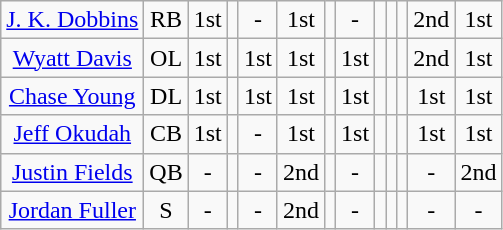<table class="wikitable sortable sortable" style="text-align: center">
<tr>
<td><a href='#'>J. K. Dobbins</a></td>
<td>RB</td>
<td>1st</td>
<td></td>
<td>-</td>
<td>1st</td>
<td></td>
<td>-</td>
<td></td>
<td></td>
<td></td>
<td>2nd</td>
<td>1st</td>
</tr>
<tr>
<td><a href='#'>Wyatt Davis</a></td>
<td>OL</td>
<td>1st</td>
<td></td>
<td>1st</td>
<td>1st</td>
<td></td>
<td>1st</td>
<td></td>
<td></td>
<td></td>
<td>2nd</td>
<td>1st</td>
</tr>
<tr>
<td><a href='#'>Chase Young</a></td>
<td>DL</td>
<td>1st</td>
<td></td>
<td>1st</td>
<td>1st</td>
<td></td>
<td>1st</td>
<td></td>
<td></td>
<td></td>
<td>1st</td>
<td>1st</td>
</tr>
<tr>
<td><a href='#'>Jeff Okudah</a></td>
<td>CB</td>
<td>1st</td>
<td></td>
<td>-</td>
<td>1st</td>
<td></td>
<td>1st</td>
<td></td>
<td></td>
<td></td>
<td>1st</td>
<td>1st</td>
</tr>
<tr>
<td><a href='#'>Justin Fields</a></td>
<td>QB</td>
<td>-</td>
<td></td>
<td>-</td>
<td>2nd</td>
<td></td>
<td>-</td>
<td></td>
<td></td>
<td></td>
<td>-</td>
<td>2nd</td>
</tr>
<tr>
<td><a href='#'>Jordan Fuller</a></td>
<td>S</td>
<td>-</td>
<td></td>
<td>-</td>
<td>2nd</td>
<td></td>
<td>-</td>
<td></td>
<td></td>
<td></td>
<td>-</td>
<td>-</td>
</tr>
</table>
